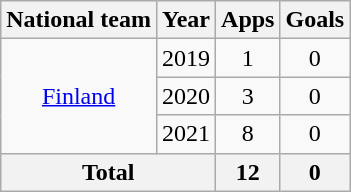<table class="wikitable" style="text-align: center;">
<tr>
<th>National team</th>
<th>Year</th>
<th>Apps</th>
<th>Goals</th>
</tr>
<tr>
<td rowspan="3"><a href='#'>Finland</a></td>
<td>2019</td>
<td>1</td>
<td>0</td>
</tr>
<tr>
<td>2020</td>
<td>3</td>
<td>0</td>
</tr>
<tr>
<td>2021</td>
<td>8</td>
<td>0</td>
</tr>
<tr>
<th colspan=2>Total</th>
<th>12</th>
<th>0</th>
</tr>
</table>
